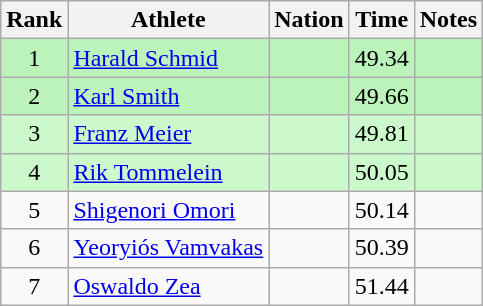<table class="wikitable sortable" style="text-align:center">
<tr>
<th>Rank</th>
<th>Athlete</th>
<th>Nation</th>
<th>Time</th>
<th>Notes</th>
</tr>
<tr style="background:#bbf3bb;">
<td>1</td>
<td align=left><a href='#'>Harald Schmid</a></td>
<td align=left></td>
<td>49.34</td>
<td></td>
</tr>
<tr style="background:#bbf3bb;">
<td>2</td>
<td align=left><a href='#'>Karl Smith</a></td>
<td align=left></td>
<td>49.66</td>
<td></td>
</tr>
<tr style="background:#ccf9cc;">
<td>3</td>
<td align=left><a href='#'>Franz Meier</a></td>
<td align=left></td>
<td>49.81</td>
<td></td>
</tr>
<tr style="background:#ccf9cc;">
<td>4</td>
<td align=left><a href='#'>Rik Tommelein</a></td>
<td align=left></td>
<td>50.05</td>
<td></td>
</tr>
<tr>
<td>5</td>
<td align=left><a href='#'>Shigenori Omori</a></td>
<td align=left></td>
<td>50.14</td>
<td></td>
</tr>
<tr>
<td>6</td>
<td align=left><a href='#'>Yeoryiós Vamvakas</a></td>
<td align=left></td>
<td>50.39</td>
<td></td>
</tr>
<tr>
<td>7</td>
<td align=left><a href='#'>Oswaldo Zea</a></td>
<td align=left></td>
<td>51.44</td>
<td></td>
</tr>
</table>
